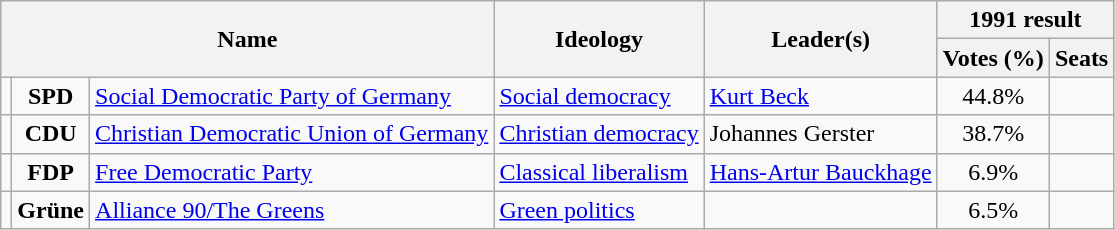<table class="wikitable">
<tr>
<th rowspan=2 colspan=3>Name</th>
<th rowspan=2>Ideology</th>
<th rowspan=2>Leader(s)</th>
<th colspan=2>1991 result</th>
</tr>
<tr>
<th>Votes (%)</th>
<th>Seats</th>
</tr>
<tr>
<td bgcolor=></td>
<td align=center><strong>SPD</strong></td>
<td><a href='#'>Social Democratic Party of Germany</a><br></td>
<td><a href='#'>Social democracy</a></td>
<td><a href='#'>Kurt Beck</a></td>
<td align=center>44.8%</td>
<td></td>
</tr>
<tr>
<td bgcolor=></td>
<td align=center><strong>CDU</strong></td>
<td><a href='#'>Christian Democratic Union of Germany</a><br></td>
<td><a href='#'>Christian democracy</a></td>
<td>Johannes Gerster</td>
<td align=center>38.7%</td>
<td></td>
</tr>
<tr>
<td bgcolor=></td>
<td align=center><strong>FDP</strong></td>
<td><a href='#'>Free Democratic Party</a><br></td>
<td><a href='#'>Classical liberalism</a></td>
<td><a href='#'>Hans-Artur Bauckhage</a></td>
<td align=center>6.9%</td>
<td></td>
</tr>
<tr>
<td bgcolor=></td>
<td align=center><strong>Grüne</strong></td>
<td><a href='#'>Alliance 90/The Greens</a><br></td>
<td><a href='#'>Green politics</a></td>
<td></td>
<td align=center>6.5%</td>
<td></td>
</tr>
</table>
